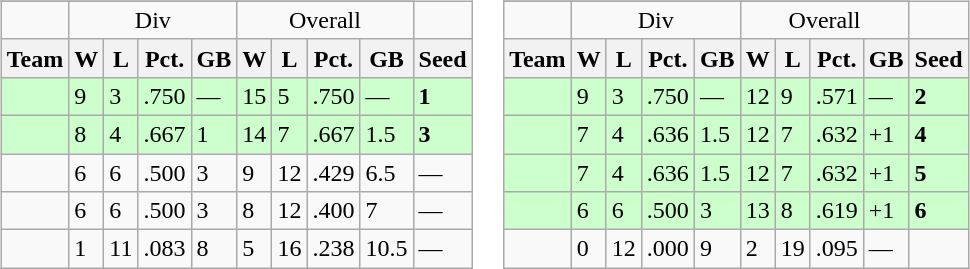<table>
<tr>
<td><br><table class=wikitable>
<tr>
</tr>
<tr>
<td></td>
<td colspan=4 align=center>Div</td>
<td colspan=4 align=center>Overall</td>
</tr>
<tr>
<th>Team</th>
<th>W</th>
<th>L</th>
<th>Pct.</th>
<th>GB</th>
<th>W</th>
<th>L</th>
<th>Pct.</th>
<th>GB</th>
<th>Seed</th>
</tr>
<tr bgcolor=ccffcc>
<td></td>
<td>9</td>
<td>3</td>
<td>.750</td>
<td>—</td>
<td>15</td>
<td>5</td>
<td>.750</td>
<td>—</td>
<td><strong>1</strong></td>
</tr>
<tr bgcolor=ccffcc>
<td></td>
<td>8</td>
<td>4</td>
<td>.667</td>
<td>1</td>
<td>14</td>
<td>7</td>
<td>.667</td>
<td>1.5</td>
<td><strong>3</strong></td>
</tr>
<tr>
<td></td>
<td>6</td>
<td>6</td>
<td>.500</td>
<td>3</td>
<td>9</td>
<td>12</td>
<td>.429</td>
<td>6.5</td>
<td>—</td>
</tr>
<tr>
<td></td>
<td>6</td>
<td>6</td>
<td>.500</td>
<td>3</td>
<td>8</td>
<td>12</td>
<td>.400</td>
<td>7</td>
<td>—</td>
</tr>
<tr>
<td></td>
<td>1</td>
<td>11</td>
<td>.083</td>
<td>8</td>
<td>5</td>
<td>16</td>
<td>.238</td>
<td>10.5</td>
<td>—</td>
</tr>
</table>
</td>
<td><br><table class="wikitable">
<tr>
</tr>
<tr>
<td></td>
<td colspan=4 align=center>Div</td>
<td colspan=4 align=center>Overall</td>
</tr>
<tr>
<th>Team</th>
<th>W</th>
<th>L</th>
<th>Pct.</th>
<th>GB</th>
<th>W</th>
<th>L</th>
<th>Pct.</th>
<th>GB</th>
<th>Seed</th>
</tr>
<tr bgcolor=ccffcc>
<td></td>
<td>9</td>
<td>3</td>
<td>.750</td>
<td>—</td>
<td>12</td>
<td>9</td>
<td>.571</td>
<td>—</td>
<td><strong>2</strong></td>
</tr>
<tr bgcolor=ccffcc>
<td></td>
<td>7</td>
<td>4</td>
<td>.636</td>
<td>1.5</td>
<td>12</td>
<td>7</td>
<td>.632</td>
<td>+1</td>
<td><strong>4</strong></td>
</tr>
<tr bgcolor=ccffcc>
<td></td>
<td>7</td>
<td>4</td>
<td>.636</td>
<td>1.5</td>
<td>12</td>
<td>7</td>
<td>.632</td>
<td>+1</td>
<td><strong>5</strong></td>
</tr>
<tr bgcolor=ccffcc>
<td></td>
<td>6</td>
<td>6</td>
<td>.500</td>
<td>3</td>
<td>13</td>
<td>8</td>
<td>.619</td>
<td>+1</td>
<td><strong>6</strong></td>
</tr>
<tr>
<td></td>
<td>0</td>
<td>12</td>
<td>.000</td>
<td>9</td>
<td>2</td>
<td>19</td>
<td>.095</td>
<td>—</td>
</tr>
</table>
</td>
</tr>
</table>
